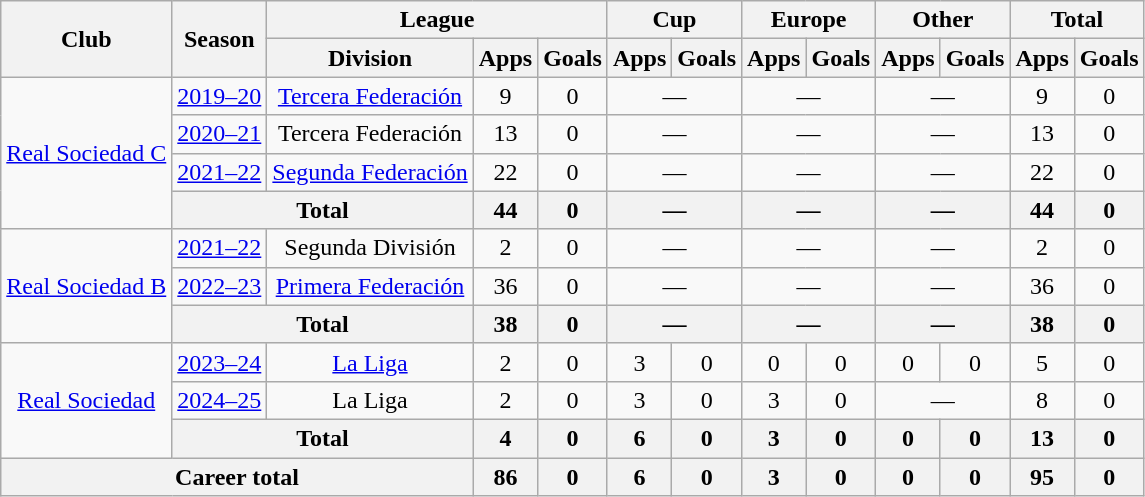<table class="wikitable" style="text-align:center">
<tr>
<th rowspan="2">Club</th>
<th rowspan="2">Season</th>
<th colspan="3">League</th>
<th colspan="2">Cup</th>
<th colspan="2">Europe</th>
<th colspan="2">Other</th>
<th colspan="2">Total</th>
</tr>
<tr>
<th>Division</th>
<th>Apps</th>
<th>Goals</th>
<th>Apps</th>
<th>Goals</th>
<th>Apps</th>
<th>Goals</th>
<th>Apps</th>
<th>Goals</th>
<th>Apps</th>
<th>Goals</th>
</tr>
<tr>
<td rowspan="4"><a href='#'>Real Sociedad C</a></td>
<td><a href='#'>2019–20</a></td>
<td><a href='#'>Tercera Federación</a></td>
<td>9</td>
<td>0</td>
<td colspan="2">—</td>
<td colspan="2">—</td>
<td colspan="2">—</td>
<td>9</td>
<td>0</td>
</tr>
<tr>
<td><a href='#'>2020–21</a></td>
<td>Tercera Federación</td>
<td>13</td>
<td>0</td>
<td colspan="2">—</td>
<td colspan="2">—</td>
<td colspan="2">—</td>
<td>13</td>
<td>0</td>
</tr>
<tr>
<td><a href='#'>2021–22</a></td>
<td><a href='#'>Segunda Federación</a></td>
<td>22</td>
<td>0</td>
<td colspan="2">—</td>
<td colspan="2">—</td>
<td colspan="2">—</td>
<td>22</td>
<td>0</td>
</tr>
<tr>
<th colspan="2">Total</th>
<th>44</th>
<th>0</th>
<th colspan="2">—</th>
<th colspan="2">—</th>
<th colspan="2">—</th>
<th>44</th>
<th>0</th>
</tr>
<tr>
<td rowspan="3"><a href='#'>Real Sociedad B</a></td>
<td><a href='#'>2021–22</a></td>
<td>Segunda División</td>
<td>2</td>
<td>0</td>
<td colspan="2">—</td>
<td colspan="2">—</td>
<td colspan="2">—</td>
<td>2</td>
<td>0</td>
</tr>
<tr>
<td><a href='#'>2022–23</a></td>
<td><a href='#'>Primera Federación</a></td>
<td>36</td>
<td>0</td>
<td colspan="2">—</td>
<td colspan="2">—</td>
<td colspan="2">—</td>
<td>36</td>
<td>0</td>
</tr>
<tr>
<th colspan="2">Total</th>
<th>38</th>
<th>0</th>
<th colspan="2">—</th>
<th colspan="2">—</th>
<th colspan="2">—</th>
<th>38</th>
<th>0</th>
</tr>
<tr>
<td rowspan="3"><a href='#'>Real Sociedad</a></td>
<td><a href='#'>2023–24</a></td>
<td><a href='#'>La Liga</a></td>
<td>2</td>
<td>0</td>
<td>3</td>
<td>0</td>
<td>0</td>
<td>0</td>
<td>0</td>
<td>0</td>
<td>5</td>
<td>0</td>
</tr>
<tr>
<td><a href='#'>2024–25</a></td>
<td>La Liga</td>
<td>2</td>
<td>0</td>
<td>3</td>
<td>0</td>
<td>3</td>
<td>0</td>
<td colspan="2">—</td>
<td>8</td>
<td>0</td>
</tr>
<tr>
<th colspan="2">Total</th>
<th>4</th>
<th>0</th>
<th>6</th>
<th>0</th>
<th>3</th>
<th>0</th>
<th>0</th>
<th>0</th>
<th>13</th>
<th>0</th>
</tr>
<tr>
<th colspan="3">Career total</th>
<th>86</th>
<th>0</th>
<th>6</th>
<th>0</th>
<th>3</th>
<th>0</th>
<th>0</th>
<th>0</th>
<th>95</th>
<th>0</th>
</tr>
</table>
